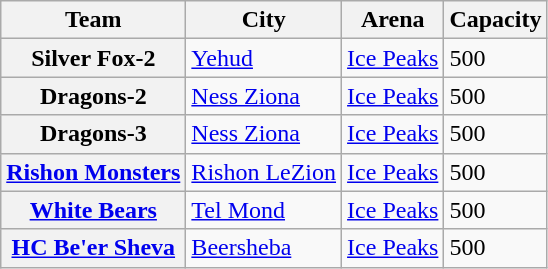<table class="wikitable">
<tr>
<th scope="col">Team</th>
<th scope="col">City</th>
<th scope="col">Arena</th>
<th scope="col">Capacity</th>
</tr>
<tr>
<th scope="row">Silver Fox-2</th>
<td><a href='#'>Yehud</a></td>
<td><a href='#'>Ice Peaks</a></td>
<td>500</td>
</tr>
<tr>
<th scope="row">Dragons-2</th>
<td><a href='#'>Ness Ziona</a></td>
<td><a href='#'>Ice Peaks</a></td>
<td>500</td>
</tr>
<tr>
<th scope="row">Dragons-3</th>
<td><a href='#'>Ness Ziona</a></td>
<td><a href='#'>Ice Peaks</a></td>
<td>500</td>
</tr>
<tr>
<th scope="row"><a href='#'>Rishon Monsters</a></th>
<td><a href='#'>Rishon LeZion</a></td>
<td><a href='#'>Ice Peaks</a></td>
<td>500</td>
</tr>
<tr>
<th scope="row"><a href='#'>White Bears</a></th>
<td><a href='#'>Tel Mond</a></td>
<td><a href='#'>Ice Peaks</a></td>
<td>500</td>
</tr>
<tr>
<th scope="row"><a href='#'>HC Be'er Sheva</a></th>
<td><a href='#'>Beersheba</a></td>
<td><a href='#'>Ice Peaks</a></td>
<td>500</td>
</tr>
</table>
